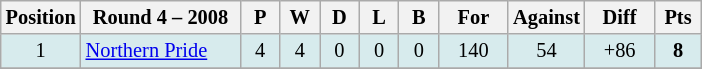<table class="wikitable" style="text-align:center; font-size:85%;">
<tr>
<th width=40 abbr="Position">Position</th>
<th width=100>Round 4 – 2008</th>
<th width=20 abbr="Played">P</th>
<th width=20 abbr="Won">W</th>
<th width=20 abbr="Drawn">D</th>
<th width=20 abbr="Lost">L</th>
<th width=20 abbr="Bye">B</th>
<th width=40 abbr="Points for">For</th>
<th width=40 abbr="Points against">Against</th>
<th width=40 abbr="Points difference">Diff</th>
<th width=25 abbr="Points">Pts</th>
</tr>
<tr style="background: #d7ebed;">
<td>1</td>
<td style="text-align:left;"> <a href='#'>Northern Pride</a></td>
<td>4</td>
<td>4</td>
<td>0</td>
<td>0</td>
<td>0</td>
<td>140</td>
<td>54</td>
<td>+86</td>
<td><strong>8</strong></td>
</tr>
<tr>
</tr>
</table>
